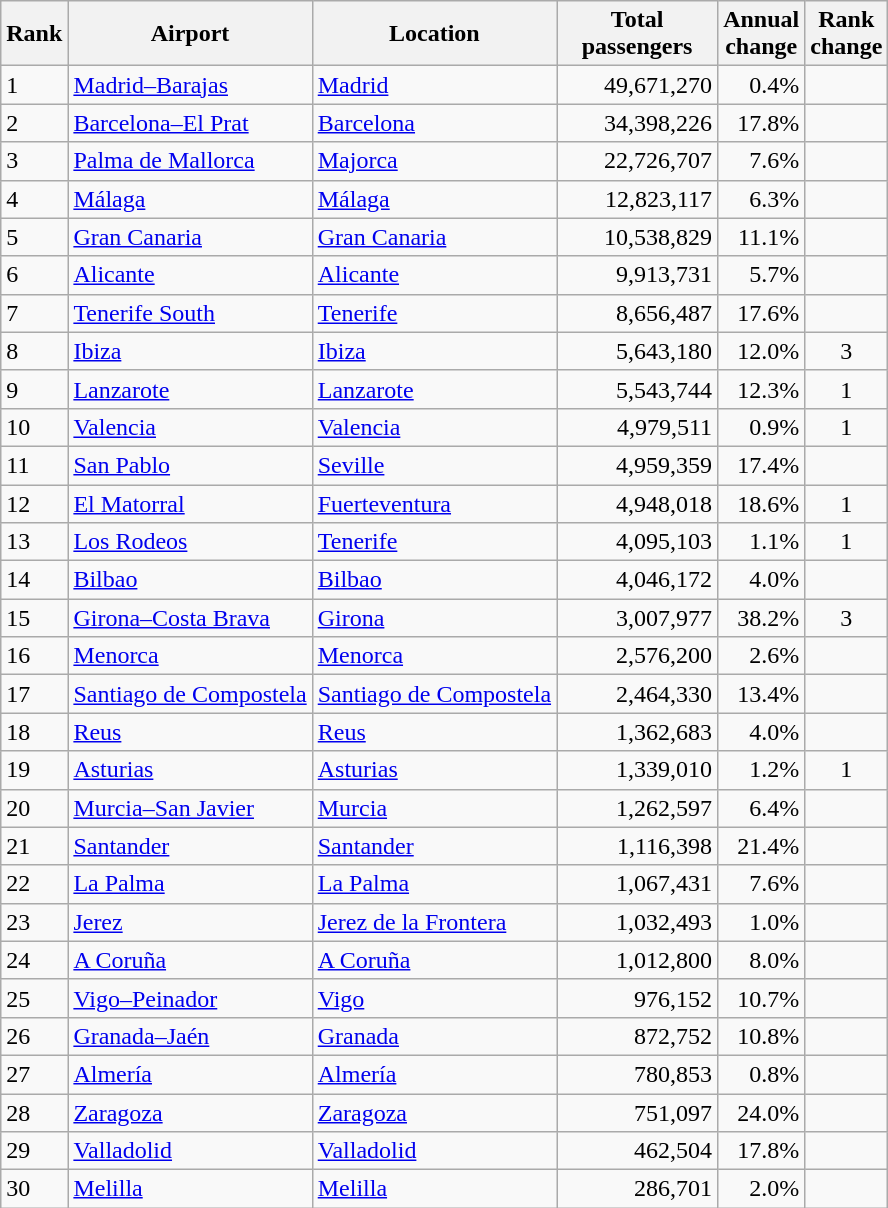<table class="wikitable">
<tr>
<th>Rank</th>
<th>Airport</th>
<th>Location</th>
<th style="width:100px">Total<br>passengers</th>
<th>Annual<br>change</th>
<th>Rank<br>change</th>
</tr>
<tr>
<td>1</td>
<td><a href='#'>Madrid–Barajas</a></td>
<td><a href='#'>Madrid</a></td>
<td align="right">49,671,270</td>
<td align="right">0.4%</td>
<td align="center"></td>
</tr>
<tr>
<td>2</td>
<td><a href='#'>Barcelona–El Prat</a></td>
<td><a href='#'>Barcelona</a></td>
<td align="right">34,398,226</td>
<td align="right">17.8%</td>
<td align="center"></td>
</tr>
<tr>
<td>3</td>
<td><a href='#'>Palma de Mallorca</a></td>
<td><a href='#'>Majorca</a></td>
<td align="right">22,726,707</td>
<td align="right">7.6%</td>
<td align="center"></td>
</tr>
<tr>
<td>4</td>
<td><a href='#'>Málaga</a></td>
<td><a href='#'>Málaga</a></td>
<td align="right">12,823,117</td>
<td align="right">6.3%</td>
<td align="center"></td>
</tr>
<tr>
<td>5</td>
<td><a href='#'>Gran Canaria</a></td>
<td><a href='#'>Gran Canaria</a></td>
<td align="right">10,538,829</td>
<td align="right">11.1%</td>
<td align="center"></td>
</tr>
<tr>
<td>6</td>
<td><a href='#'>Alicante</a></td>
<td><a href='#'>Alicante</a></td>
<td align="right">9,913,731</td>
<td align="right">5.7%</td>
<td align="center"></td>
</tr>
<tr>
<td>7</td>
<td><a href='#'>Tenerife South</a></td>
<td><a href='#'>Tenerife</a></td>
<td align="right">8,656,487</td>
<td align="right">17.6%</td>
<td align="center"></td>
</tr>
<tr>
<td>8</td>
<td><a href='#'>Ibiza</a></td>
<td><a href='#'>Ibiza</a></td>
<td align="right">5,643,180</td>
<td align="right">12.0%</td>
<td align="center"> 3</td>
</tr>
<tr>
<td>9</td>
<td><a href='#'>Lanzarote</a></td>
<td><a href='#'>Lanzarote</a></td>
<td align="right">5,543,744</td>
<td align="right">12.3%</td>
<td align="center"> 1</td>
</tr>
<tr>
<td>10</td>
<td><a href='#'>Valencia</a></td>
<td><a href='#'>Valencia</a></td>
<td align="right">4,979,511</td>
<td align="right">0.9%</td>
<td align="center"> 1</td>
</tr>
<tr>
<td>11</td>
<td><a href='#'>San Pablo</a></td>
<td><a href='#'>Seville</a></td>
<td align="right">4,959,359</td>
<td align="right">17.4%</td>
<td align="center"></td>
</tr>
<tr>
<td>12</td>
<td><a href='#'>El Matorral</a></td>
<td><a href='#'>Fuerteventura</a></td>
<td align="right">4,948,018</td>
<td align="right">18.6%</td>
<td align="center"> 1</td>
</tr>
<tr>
<td>13</td>
<td><a href='#'>Los Rodeos</a></td>
<td><a href='#'>Tenerife</a></td>
<td align="right">4,095,103</td>
<td align="right">1.1%</td>
<td align="center"> 1</td>
</tr>
<tr>
<td>14</td>
<td><a href='#'>Bilbao</a></td>
<td><a href='#'>Bilbao</a></td>
<td align="right">4,046,172</td>
<td align="right">4.0%</td>
<td align="center"></td>
</tr>
<tr>
<td>15</td>
<td><a href='#'>Girona–Costa Brava</a></td>
<td><a href='#'>Girona</a></td>
<td align="right">3,007,977</td>
<td align="right">38.2%</td>
<td align="center"> 3</td>
</tr>
<tr>
<td>16</td>
<td><a href='#'>Menorca</a></td>
<td><a href='#'>Menorca</a></td>
<td align="right">2,576,200</td>
<td align="right">2.6%</td>
<td align="center"></td>
</tr>
<tr>
<td>17</td>
<td><a href='#'>Santiago de Compostela</a></td>
<td><a href='#'>Santiago de Compostela</a></td>
<td align="right">2,464,330</td>
<td align="right">13.4%</td>
<td align="center"></td>
</tr>
<tr>
<td>18</td>
<td><a href='#'>Reus</a></td>
<td><a href='#'>Reus</a></td>
<td align="right">1,362,683</td>
<td align="right">4.0%</td>
<td align="center"></td>
</tr>
<tr>
<td>19</td>
<td><a href='#'>Asturias</a></td>
<td><a href='#'>Asturias</a></td>
<td align="right">1,339,010</td>
<td align="right">1.2%</td>
<td align="center"> 1</td>
</tr>
<tr>
<td>20</td>
<td><a href='#'>Murcia–San Javier</a></td>
<td><a href='#'>Murcia</a></td>
<td align="right">1,262,597</td>
<td align="right">6.4%</td>
<td align="center"></td>
</tr>
<tr>
<td>21</td>
<td><a href='#'>Santander</a></td>
<td><a href='#'>Santander</a></td>
<td align="right">1,116,398</td>
<td align="right">21.4%</td>
<td align="center"></td>
</tr>
<tr>
<td>22</td>
<td><a href='#'>La Palma</a></td>
<td><a href='#'>La Palma</a></td>
<td align="right">1,067,431</td>
<td align="right">7.6%</td>
<td align="center"></td>
</tr>
<tr>
<td>23</td>
<td><a href='#'>Jerez</a></td>
<td><a href='#'>Jerez de la Frontera</a></td>
<td align="right">1,032,493</td>
<td align="right">1.0%</td>
<td align="center"></td>
</tr>
<tr>
<td>24</td>
<td><a href='#'>A Coruña</a></td>
<td><a href='#'>A Coruña</a></td>
<td align="right">1,012,800</td>
<td align="right">8.0%</td>
<td align="center"></td>
</tr>
<tr>
<td>25</td>
<td><a href='#'>Vigo–Peinador</a></td>
<td><a href='#'>Vigo</a></td>
<td align="right">976,152</td>
<td align="right">10.7%</td>
<td align="center"></td>
</tr>
<tr>
<td>26</td>
<td><a href='#'>Granada–Jaén</a></td>
<td><a href='#'>Granada</a></td>
<td align="right">872,752</td>
<td align="right">10.8%</td>
<td align="center"></td>
</tr>
<tr>
<td>27</td>
<td><a href='#'>Almería</a></td>
<td><a href='#'>Almería</a></td>
<td align="right">780,853</td>
<td align="right">0.8%</td>
<td align="center"></td>
</tr>
<tr>
<td>28</td>
<td><a href='#'>Zaragoza</a></td>
<td><a href='#'>Zaragoza</a></td>
<td align="right">751,097</td>
<td align="right">24.0%</td>
<td align="center"></td>
</tr>
<tr>
<td>29</td>
<td><a href='#'>Valladolid</a></td>
<td><a href='#'>Valladolid</a></td>
<td align="right">462,504</td>
<td align="right">17.8%</td>
<td align="center"></td>
</tr>
<tr>
<td>30</td>
<td><a href='#'>Melilla</a></td>
<td><a href='#'>Melilla</a></td>
<td align="right">286,701</td>
<td align="right">2.0%</td>
<td align="center"></td>
</tr>
</table>
